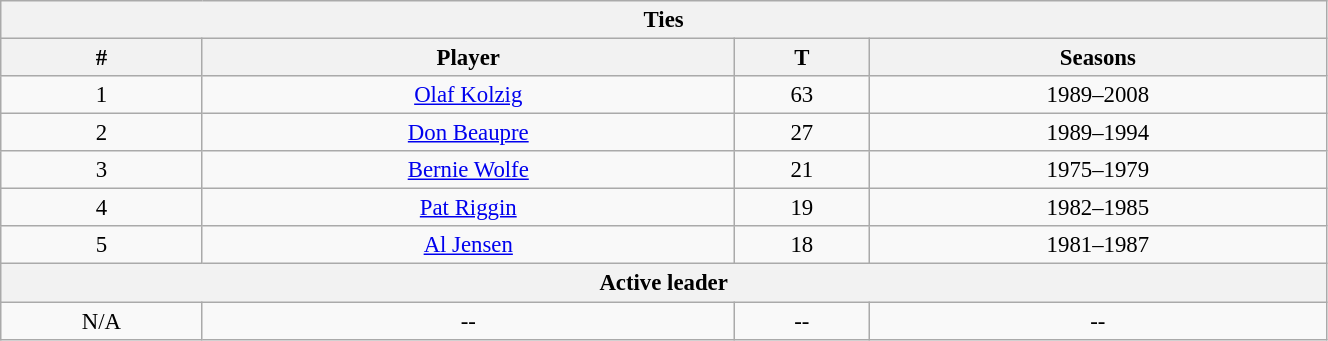<table class="wikitable" style="text-align: center; font-size: 95%" width="70%">
<tr>
<th colspan="4">Ties</th>
</tr>
<tr>
<th>#</th>
<th>Player</th>
<th>T</th>
<th>Seasons</th>
</tr>
<tr>
<td>1</td>
<td><a href='#'>Olaf Kolzig</a></td>
<td>63</td>
<td>1989–2008</td>
</tr>
<tr>
<td>2</td>
<td><a href='#'>Don Beaupre</a></td>
<td>27</td>
<td>1989–1994</td>
</tr>
<tr>
<td>3</td>
<td><a href='#'>Bernie Wolfe</a></td>
<td>21</td>
<td>1975–1979</td>
</tr>
<tr>
<td>4</td>
<td><a href='#'>Pat Riggin</a></td>
<td>19</td>
<td>1982–1985</td>
</tr>
<tr>
<td>5</td>
<td><a href='#'>Al Jensen</a></td>
<td>18</td>
<td>1981–1987</td>
</tr>
<tr>
<th colspan="4">Active leader</th>
</tr>
<tr>
<td>N/A</td>
<td>--</td>
<td>--</td>
<td>--</td>
</tr>
</table>
